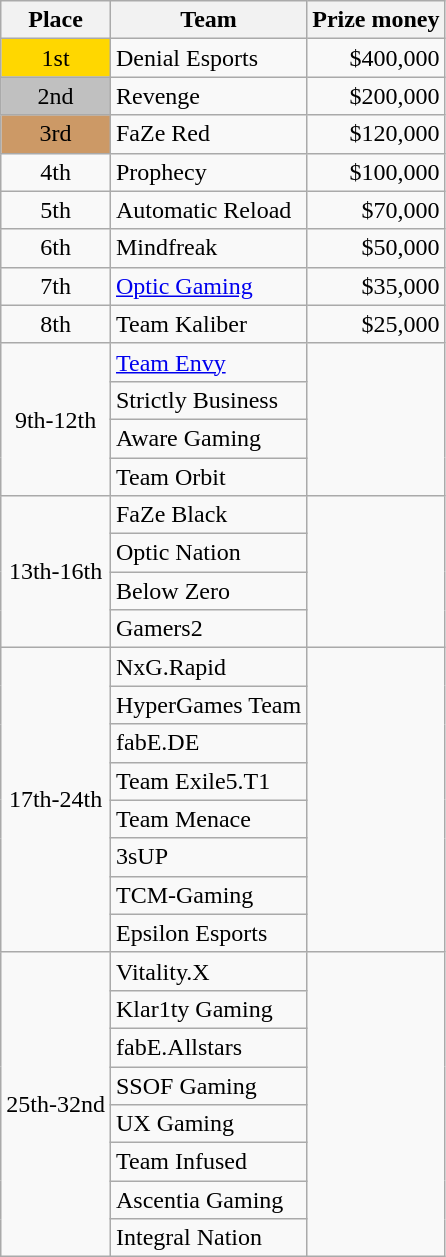<table class="wikitable" style="text-align:left">
<tr>
<th>Place</th>
<th>Team</th>
<th>Prize money</th>
</tr>
<tr>
<td style="text-align:center; background:gold;">1st</td>
<td>Denial Esports</td>
<td style="text-align:right">$400,000</td>
</tr>
<tr>
<td style="text-align:center; background:silver;">2nd</td>
<td>Revenge</td>
<td style="text-align:right">$200,000</td>
</tr>
<tr>
<td style="text-align:center; background:#c96;">3rd</td>
<td>FaZe Red</td>
<td style="text-align:right">$120,000</td>
</tr>
<tr>
<td style="text-align:center">4th</td>
<td>Prophecy</td>
<td style="text-align:right">$100,000</td>
</tr>
<tr>
<td style="text-align:center">5th</td>
<td>Automatic Reload</td>
<td style="text-align:right">$70,000</td>
</tr>
<tr>
<td style="text-align:center">6th</td>
<td>Mindfreak</td>
<td style="text-align:right">$50,000</td>
</tr>
<tr>
<td style="text-align:center">7th</td>
<td><a href='#'>Optic Gaming</a></td>
<td style="text-align:right">$35,000</td>
</tr>
<tr>
<td style="text-align:center">8th</td>
<td>Team Kaliber</td>
<td style="text-align:right">$25,000</td>
</tr>
<tr>
<td style="text-align:center" rowspan="4">9th-12th</td>
<td><a href='#'>Team Envy</a></td>
<td style="text-align:right" rowspan="4"></td>
</tr>
<tr>
<td>Strictly Business</td>
</tr>
<tr>
<td>Aware Gaming</td>
</tr>
<tr>
<td>Team Orbit</td>
</tr>
<tr>
<td style="text-align:center" rowspan="4">13th-16th</td>
<td>FaZe Black</td>
<td style="text-align:right" rowspan="4"></td>
</tr>
<tr>
<td>Optic Nation</td>
</tr>
<tr>
<td>Below Zero</td>
</tr>
<tr>
<td>Gamers2</td>
</tr>
<tr>
<td style="text-align:center" rowspan="8">17th-24th</td>
<td>NxG.Rapid</td>
<td style="text-align:right" rowspan="8"></td>
</tr>
<tr>
<td>HyperGames Team</td>
</tr>
<tr>
<td>fabE.DE</td>
</tr>
<tr>
<td>Team Exile5.T1</td>
</tr>
<tr>
<td>Team Menace</td>
</tr>
<tr>
<td>3sUP</td>
</tr>
<tr>
<td>TCM-Gaming</td>
</tr>
<tr>
<td>Epsilon Esports</td>
</tr>
<tr>
<td style="text-align:center" rowspan="8">25th-32nd</td>
<td>Vitality.X</td>
<td style="text-align:right" rowspan="8"></td>
</tr>
<tr>
<td>Klar1ty Gaming</td>
</tr>
<tr>
<td>fabE.Allstars</td>
</tr>
<tr>
<td>SSOF Gaming</td>
</tr>
<tr>
<td>UX Gaming</td>
</tr>
<tr>
<td>Team Infused</td>
</tr>
<tr>
<td>Ascentia Gaming</td>
</tr>
<tr>
<td>Integral Nation</td>
</tr>
</table>
